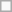<table style="float:left" class="wikitable"|>
<tr>
<td></td>
</tr>
</table>
